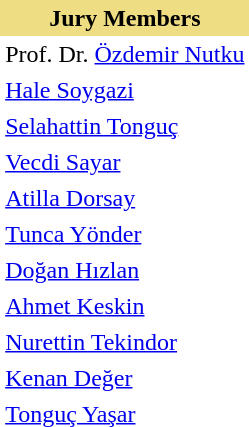<table align="right" class="toccolours" cellspacing="0" cellpadding="3">
<tr style="background: #EEDD82">
<th>Jury Members</th>
</tr>
<tr>
<td>Prof. Dr. <a href='#'>Özdemir Nutku</a></td>
</tr>
<tr>
<td><a href='#'>Hale Soygazi</a></td>
</tr>
<tr>
<td><a href='#'>Selahattin Tonguç</a></td>
</tr>
<tr>
<td><a href='#'>Vecdi Sayar</a></td>
</tr>
<tr>
<td><a href='#'>Atilla Dorsay</a></td>
</tr>
<tr>
<td><a href='#'>Tunca Yönder</a></td>
</tr>
<tr>
<td><a href='#'>Doğan Hızlan</a></td>
</tr>
<tr>
<td><a href='#'>Ahmet Keskin</a></td>
</tr>
<tr>
<td><a href='#'>Nurettin Tekindor</a></td>
</tr>
<tr>
<td><a href='#'>Kenan Değer</a></td>
</tr>
<tr>
<td><a href='#'>Tonguç Yaşar</a></td>
</tr>
</table>
